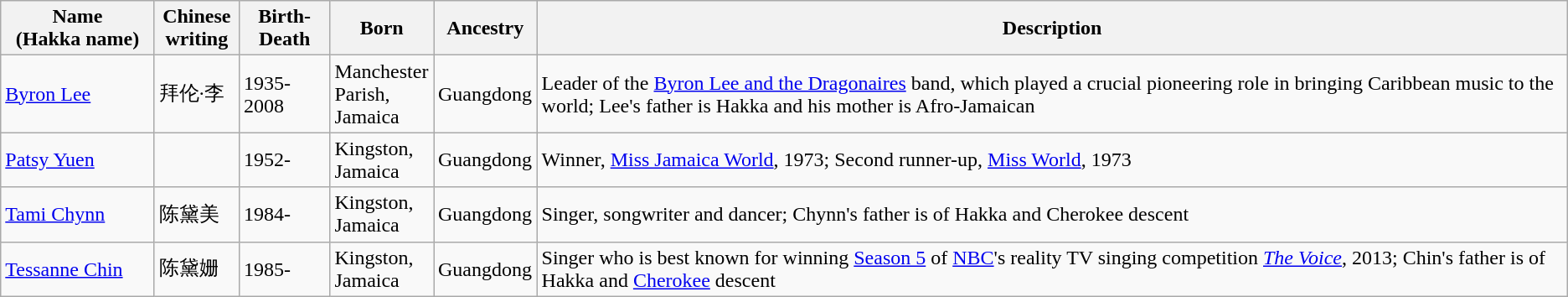<table class="wikitable">
<tr>
<th width="115">Name<br>(Hakka name)</th>
<th width="60">Chinese writing</th>
<th width="65">Birth-Death</th>
<th width="75">Born</th>
<th width="75">Ancestry</th>
<th>Description</th>
</tr>
<tr>
<td><a href='#'>Byron Lee</a></td>
<td>拜伦·李</td>
<td>1935-2008</td>
<td>Manchester Parish, Jamaica</td>
<td>Guangdong</td>
<td>Leader of the <a href='#'>Byron Lee and the Dragonaires</a> band, which played a crucial pioneering role in bringing Caribbean music to the world; Lee's father is Hakka and his mother is Afro-Jamaican</td>
</tr>
<tr>
<td><a href='#'>Patsy Yuen</a></td>
<td></td>
<td>1952-</td>
<td>Kingston, Jamaica</td>
<td>Guangdong</td>
<td>Winner, <a href='#'>Miss Jamaica World</a>, 1973; Second runner-up, <a href='#'>Miss World</a>, 1973</td>
</tr>
<tr>
<td><a href='#'>Tami Chynn</a></td>
<td>陈黛美</td>
<td>1984-</td>
<td>Kingston, Jamaica</td>
<td>Guangdong</td>
<td>Singer, songwriter and dancer; Chynn's father is of Hakka and Cherokee descent</td>
</tr>
<tr>
<td><a href='#'>Tessanne Chin</a></td>
<td>陈黛姗</td>
<td>1985-</td>
<td>Kingston, Jamaica</td>
<td>Guangdong</td>
<td>Singer who is best known for winning <a href='#'>Season 5</a> of <a href='#'>NBC</a>'s reality TV singing competition <em><a href='#'>The Voice</a></em>, 2013; Chin's father is of Hakka and <a href='#'>Cherokee</a> descent</td>
</tr>
</table>
